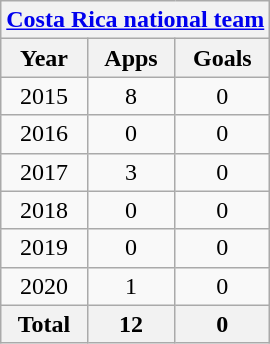<table class="wikitable" style="text-align:center">
<tr>
<th colspan="3"><a href='#'>Costa Rica national team</a></th>
</tr>
<tr>
<th>Year</th>
<th>Apps</th>
<th>Goals</th>
</tr>
<tr>
<td>2015</td>
<td>8</td>
<td>0</td>
</tr>
<tr>
<td>2016</td>
<td>0</td>
<td>0</td>
</tr>
<tr>
<td>2017</td>
<td>3</td>
<td>0</td>
</tr>
<tr>
<td>2018</td>
<td>0</td>
<td>0</td>
</tr>
<tr>
<td>2019</td>
<td>0</td>
<td>0</td>
</tr>
<tr>
<td>2020</td>
<td>1</td>
<td>0</td>
</tr>
<tr>
<th>Total</th>
<th>12</th>
<th>0</th>
</tr>
</table>
